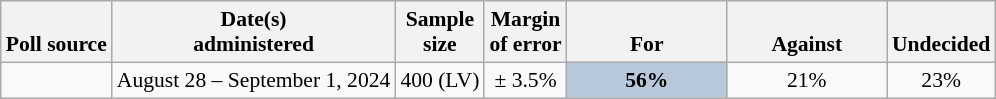<table class="wikitable" style="font-size:90%;text-align:center;">
<tr valign=bottom>
<th>Poll source</th>
<th>Date(s)<br>administered</th>
<th>Sample<br>size</th>
<th>Margin<br>of error</th>
<th style="width:100px;">For</th>
<th style="width:100px;">Against</th>
<th>Undecided</th>
</tr>
<tr>
<td style="text-align:left;"></td>
<td>August 28 – September 1, 2024</td>
<td>400 (LV)</td>
<td>± 3.5%</td>
<td style="background: #B6C8D9;"><strong>56%</strong></td>
<td>21%</td>
<td>23%</td>
</tr>
</table>
